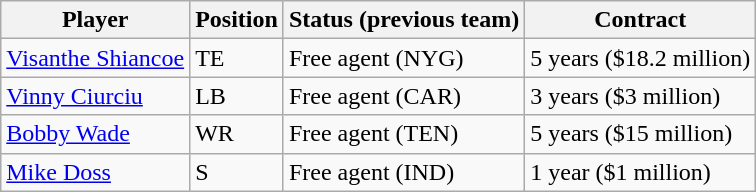<table class="wikitable">
<tr>
<th>Player</th>
<th>Position</th>
<th>Status (previous team)</th>
<th>Contract</th>
</tr>
<tr>
<td><a href='#'>Visanthe Shiancoe</a></td>
<td>TE</td>
<td>Free agent (NYG)</td>
<td>5 years ($18.2 million)</td>
</tr>
<tr>
<td><a href='#'>Vinny Ciurciu</a></td>
<td>LB</td>
<td>Free agent (CAR)</td>
<td>3 years ($3 million)</td>
</tr>
<tr>
<td><a href='#'>Bobby Wade</a></td>
<td>WR</td>
<td>Free agent (TEN)</td>
<td>5 years ($15 million)</td>
</tr>
<tr>
<td><a href='#'>Mike Doss</a></td>
<td>S</td>
<td>Free agent (IND)</td>
<td>1 year ($1 million)</td>
</tr>
</table>
